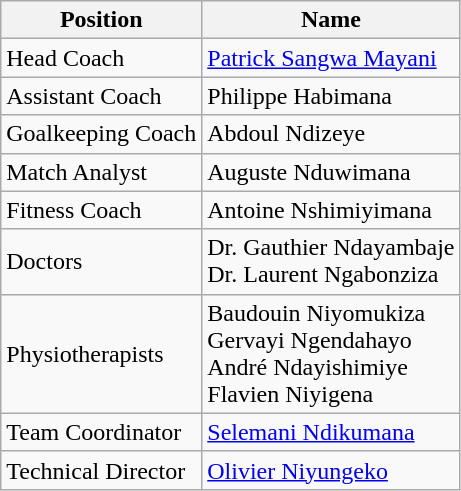<table class="wikitable">
<tr>
<th>Position</th>
<th>Name</th>
</tr>
<tr>
<td>Head Coach</td>
<td> <a href='#'>Patrick Sangwa Mayani</a></td>
</tr>
<tr>
<td>Assistant Coach</td>
<td> Philippe Habimana</td>
</tr>
<tr>
<td>Goalkeeping Coach</td>
<td> Abdoul Ndizeye</td>
</tr>
<tr>
<td>Match Analyst</td>
<td> Auguste Nduwimana</td>
</tr>
<tr>
<td>Fitness Coach</td>
<td> Antoine Nshimiyimana</td>
</tr>
<tr>
<td>Doctors</td>
<td> Dr. Gauthier Ndayambaje<br> Dr. Laurent Ngabonziza</td>
</tr>
<tr>
<td>Physiotherapists</td>
<td> Baudouin Niyomukiza<br> Gervayi Ngendahayo<br> André Ndayishimiye<br> Flavien Niyigena</td>
</tr>
<tr>
<td>Team Coordinator</td>
<td> <a href='#'>Selemani Ndikumana</a></td>
</tr>
<tr>
<td>Technical Director</td>
<td> <a href='#'>Olivier Niyungeko</a></td>
</tr>
</table>
